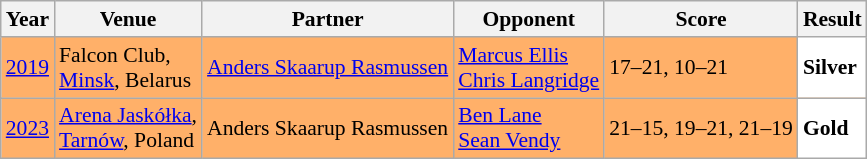<table class="sortable wikitable" style="font-size: 90%;">
<tr>
<th>Year</th>
<th>Venue</th>
<th>Partner</th>
<th>Opponent</th>
<th>Score</th>
<th>Result</th>
</tr>
<tr style="background:#FFB069">
<td align="center"><a href='#'>2019</a></td>
<td align="left">Falcon Club,<br><a href='#'>Minsk</a>, Belarus</td>
<td align="left"> <a href='#'>Anders Skaarup Rasmussen</a></td>
<td align="left"> <a href='#'>Marcus Ellis</a><br> <a href='#'>Chris Langridge</a></td>
<td align="left">17–21, 10–21</td>
<td style="text-align:left; background:white"> <strong>Silver</strong></td>
</tr>
<tr style="background:#FFB069">
<td align="center"><a href='#'>2023</a></td>
<td align="left"><a href='#'>Arena Jaskółka</a>,<br><a href='#'>Tarnów</a>, Poland</td>
<td align="left"> Anders Skaarup Rasmussen</td>
<td align="left"> <a href='#'>Ben Lane</a><br> <a href='#'>Sean Vendy</a></td>
<td align="left">21–15, 19–21, 21–19</td>
<td style="text-align:left; background:white"> <strong>Gold</strong></td>
</tr>
</table>
